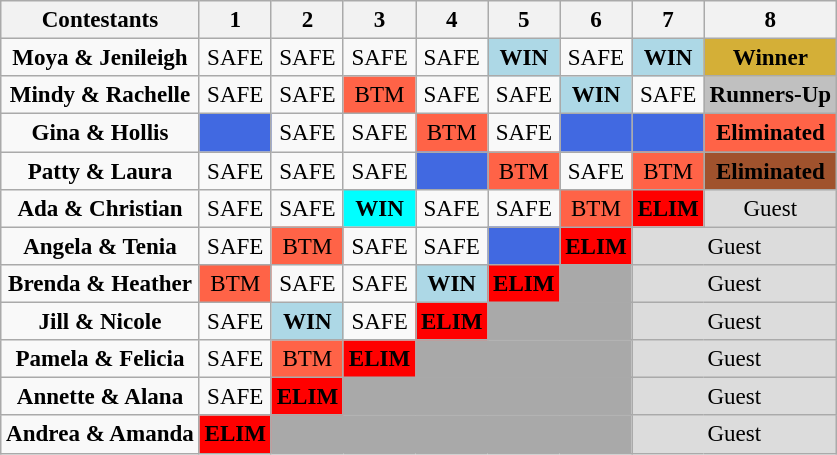<table class="wikitable" border="2" class="wikitable" style="text-align:center;font-size:96%">
<tr>
<th>Contestants</th>
<th>1</th>
<th>2</th>
<th>3</th>
<th>4</th>
<th>5</th>
<th>6</th>
<th>7</th>
<th>8</th>
</tr>
<tr>
<td><strong>Moya & Jenileigh</strong></td>
<td>SAFE</td>
<td>SAFE</td>
<td>SAFE</td>
<td>SAFE</td>
<td style="background:lightblue;"><strong>WIN</strong></td>
<td>SAFE</td>
<td style="background:lightblue;"><strong>WIN</strong></td>
<td style="background:#D4AF37;"><strong>Winner</strong></td>
</tr>
<tr>
<td><strong>Mindy & Rachelle</strong></td>
<td>SAFE</td>
<td>SAFE</td>
<td style="background:tomato;">BTM</td>
<td>SAFE</td>
<td>SAFE</td>
<td style="background:lightblue;"><strong>WIN</strong></td>
<td>SAFE</td>
<td style="background:silver;"><strong>Runners-Up</strong></td>
</tr>
<tr>
<td><strong>Gina & Hollis</strong></td>
<td style="background:royalblue;"><strong></strong></td>
<td>SAFE</td>
<td>SAFE</td>
<td style="background:tomato;">BTM</td>
<td>SAFE</td>
<td style="background:royalblue;"><strong></strong></td>
<td style="background:royalblue;"><strong></strong></td>
<td style="background:tomato;"><strong>Eliminated</strong></td>
</tr>
<tr>
<td><strong>Patty & Laura</strong></td>
<td>SAFE</td>
<td>SAFE</td>
<td>SAFE</td>
<td style="background:royalblue;"><strong></strong></td>
<td style="background:tomato;">BTM</td>
<td>SAFE</td>
<td style="background:tomato;">BTM</td>
<td style="background:sienna;"><strong>Eliminated</strong></td>
</tr>
<tr>
<td><strong>Ada & Christian</strong></td>
<td>SAFE</td>
<td>SAFE</td>
<td style="background:aqua;"><strong>WIN</strong></td>
<td>SAFE</td>
<td>SAFE</td>
<td style="background:tomato;">BTM</td>
<td style="background:red;"><strong>ELIM</strong></td>
<td bgcolor="Gainsboro">Guest</td>
</tr>
<tr>
<td><strong>Angela & Tenia</strong></td>
<td>SAFE</td>
<td style="background:tomato;">BTM</td>
<td>SAFE</td>
<td>SAFE</td>
<td style="background:royalblue;"><strong></strong></td>
<td style="background:red;"><strong>ELIM</strong></td>
<td bgcolor="Gainsboro"colspan="2">Guest</td>
</tr>
<tr>
<td><strong>Brenda & Heather</strong></td>
<td style="background:tomato;">BTM</td>
<td>SAFE</td>
<td>SAFE</td>
<td style="background:lightblue;"><strong>WIN</strong></td>
<td style="background:red;"><strong>ELIM</strong></td>
<td bgcolor="darkgray" colspan="1"></td>
<td bgcolor="Gainsboro"colspan="2">Guest</td>
</tr>
<tr>
<td><strong>Jill & Nicole</strong></td>
<td>SAFE</td>
<td style="background:lightblue;"><strong>WIN</strong></td>
<td>SAFE</td>
<td style="background:red;"><strong>ELIM</strong></td>
<td bgcolor="darkgray" colspan="2"></td>
<td bgcolor="Gainsboro"colspan="2">Guest</td>
</tr>
<tr>
<td><strong>Pamela & Felicia</strong></td>
<td>SAFE</td>
<td style="background:tomato;">BTM</td>
<td style="background:red;"><strong>ELIM</strong></td>
<td bgcolor="darkgray" colspan="3"></td>
<td bgcolor="Gainsboro"colspan="2">Guest</td>
</tr>
<tr>
<td><strong>Annette & Alana</strong></td>
<td>SAFE</td>
<td style="background:red;"><strong>ELIM</strong></td>
<td bgcolor="darkgray" colspan="4"></td>
<td bgcolor="Gainsboro"colspan="2">Guest</td>
</tr>
<tr>
<td><strong>Andrea & Amanda</strong></td>
<td style="background:red;"><strong>ELIM</strong></td>
<td bgcolor="darkgray" colspan="5"></td>
<td bgcolor="Gainsboro"colspan="2">Guest</td>
</tr>
</table>
